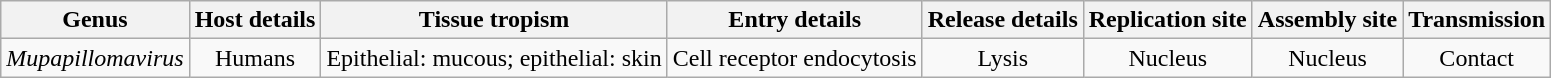<table class="wikitable sortable" style="text-align:center">
<tr>
<th>Genus</th>
<th>Host details</th>
<th>Tissue tropism</th>
<th>Entry details</th>
<th>Release details</th>
<th>Replication site</th>
<th>Assembly site</th>
<th>Transmission</th>
</tr>
<tr>
<td><em>Mupapillomavirus</em></td>
<td>Humans</td>
<td>Epithelial: mucous; epithelial: skin</td>
<td>Cell receptor endocytosis</td>
<td>Lysis</td>
<td>Nucleus</td>
<td>Nucleus</td>
<td>Contact</td>
</tr>
</table>
